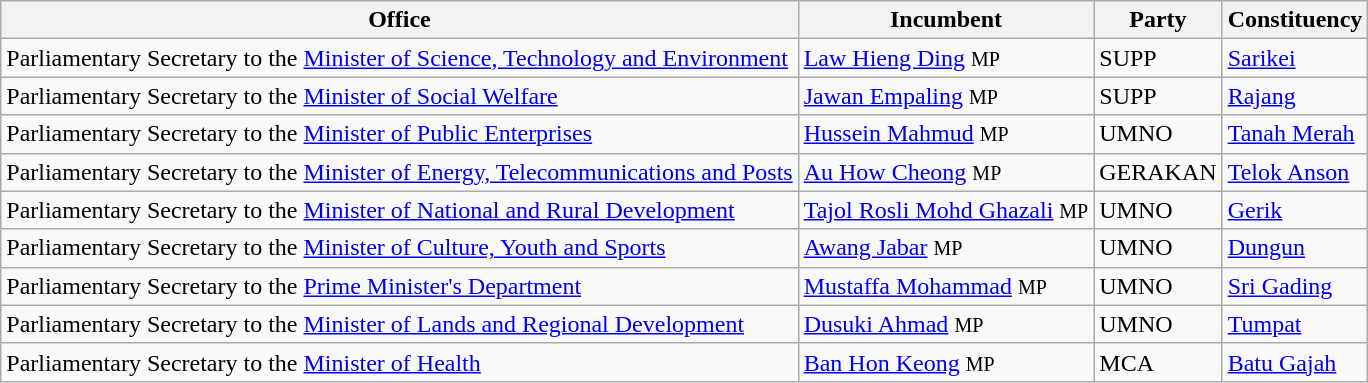<table class="sortable wikitable">
<tr>
<th>Office</th>
<th>Incumbent</th>
<th>Party</th>
<th>Constituency</th>
</tr>
<tr>
<td>Parliamentary Secretary to the <a href='#'>Minister of Science, Technology and Environment</a></td>
<td><a href='#'>Law Hieng Ding</a> <small>MP</small></td>
<td>SUPP</td>
<td><a href='#'>Sarikei</a></td>
</tr>
<tr>
<td>Parliamentary Secretary to the <a href='#'>Minister of Social Welfare</a></td>
<td><a href='#'>Jawan Empaling</a> <small>MP</small></td>
<td>SUPP</td>
<td><a href='#'>Rajang</a></td>
</tr>
<tr>
<td>Parliamentary Secretary to the <a href='#'>Minister of Public Enterprises</a></td>
<td><a href='#'>Hussein Mahmud</a> <small>MP</small></td>
<td>UMNO</td>
<td><a href='#'>Tanah Merah</a></td>
</tr>
<tr>
<td>Parliamentary Secretary to the <a href='#'>Minister of Energy, Telecommunications and Posts</a></td>
<td><a href='#'>Au How Cheong</a> <small>MP</small></td>
<td>GERAKAN</td>
<td><a href='#'>Telok Anson</a></td>
</tr>
<tr>
<td>Parliamentary Secretary to the <a href='#'>Minister of National and Rural Development</a></td>
<td><a href='#'>Tajol Rosli Mohd Ghazali</a> <small>MP</small></td>
<td>UMNO</td>
<td><a href='#'>Gerik</a></td>
</tr>
<tr>
<td>Parliamentary Secretary to the <a href='#'>Minister of Culture, Youth and Sports</a></td>
<td><a href='#'>Awang Jabar</a> <small>MP</small></td>
<td>UMNO</td>
<td><a href='#'>Dungun</a></td>
</tr>
<tr>
<td>Parliamentary Secretary to the <a href='#'>Prime Minister's Department</a></td>
<td><a href='#'>Mustaffa Mohammad</a> <small>MP</small></td>
<td>UMNO</td>
<td><a href='#'>Sri Gading</a></td>
</tr>
<tr>
<td>Parliamentary Secretary to the <a href='#'>Minister of Lands and Regional Development</a></td>
<td><a href='#'>Dusuki Ahmad</a> <small>MP</small></td>
<td>UMNO</td>
<td><a href='#'>Tumpat</a></td>
</tr>
<tr>
<td>Parliamentary Secretary to the <a href='#'>Minister of Health</a></td>
<td><a href='#'>Ban Hon Keong</a> <small>MP</small></td>
<td>MCA</td>
<td><a href='#'>Batu Gajah</a></td>
</tr>
</table>
